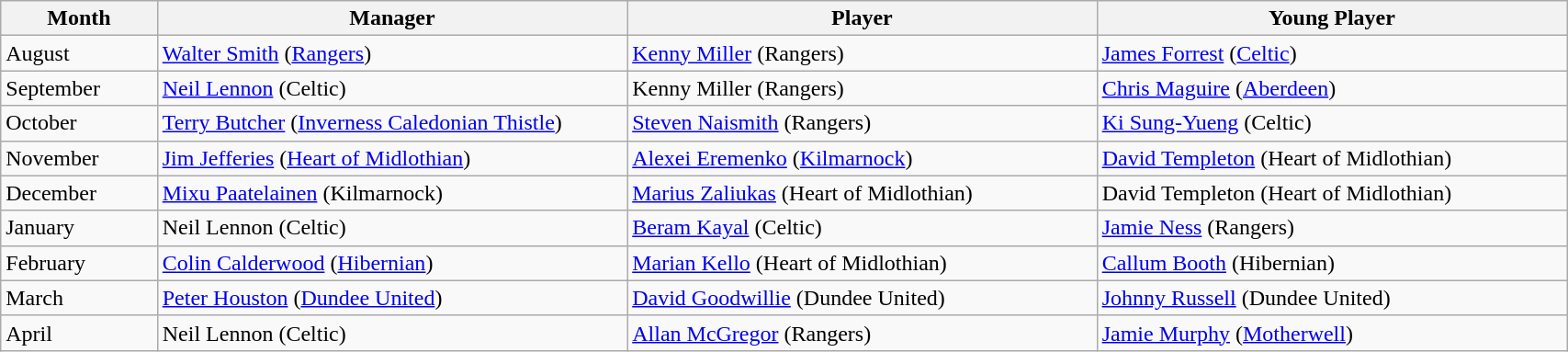<table class="wikitable" style="width: 90%">
<tr>
<th style="width: 10%">Month</th>
<th style="width: 30%">Manager</th>
<th style="width: 30%">Player</th>
<th style="width: 30%">Young Player</th>
</tr>
<tr>
<td>August</td>
<td><a href='#'>Walter Smith</a> (<a href='#'>Rangers</a>)</td>
<td><a href='#'>Kenny Miller</a> (Rangers)</td>
<td><a href='#'>James Forrest</a> (<a href='#'>Celtic</a>)</td>
</tr>
<tr>
<td>September</td>
<td><a href='#'>Neil Lennon</a> (Celtic)</td>
<td>Kenny Miller (Rangers)</td>
<td><a href='#'>Chris Maguire</a> (<a href='#'>Aberdeen</a>)</td>
</tr>
<tr>
<td>October</td>
<td><a href='#'>Terry Butcher</a> (<a href='#'>Inverness Caledonian Thistle</a>)</td>
<td><a href='#'>Steven Naismith</a> (Rangers)</td>
<td><a href='#'>Ki Sung-Yueng</a> (Celtic)</td>
</tr>
<tr>
<td>November</td>
<td><a href='#'>Jim Jefferies</a> (<a href='#'>Heart of Midlothian</a>)</td>
<td><a href='#'>Alexei Eremenko</a> (<a href='#'>Kilmarnock</a>)</td>
<td><a href='#'>David Templeton</a> (Heart of Midlothian)</td>
</tr>
<tr>
<td>December</td>
<td><a href='#'>Mixu Paatelainen</a> (Kilmarnock)</td>
<td><a href='#'>Marius Zaliukas</a> (Heart of Midlothian)</td>
<td>David Templeton (Heart of Midlothian)</td>
</tr>
<tr>
<td>January</td>
<td>Neil Lennon (Celtic)</td>
<td><a href='#'>Beram Kayal</a> (Celtic)</td>
<td><a href='#'>Jamie Ness</a> (Rangers)</td>
</tr>
<tr>
<td>February</td>
<td><a href='#'>Colin Calderwood</a> (<a href='#'>Hibernian</a>)</td>
<td><a href='#'>Marian Kello</a> (Heart of Midlothian)</td>
<td><a href='#'>Callum Booth</a> (Hibernian)</td>
</tr>
<tr>
<td>March</td>
<td><a href='#'>Peter Houston</a> (<a href='#'>Dundee United</a>)</td>
<td><a href='#'>David Goodwillie</a> (Dundee United)</td>
<td><a href='#'>Johnny Russell</a> (Dundee United)</td>
</tr>
<tr>
<td>April</td>
<td>Neil Lennon (Celtic)</td>
<td><a href='#'>Allan McGregor</a> (Rangers)</td>
<td><a href='#'>Jamie Murphy</a> (<a href='#'>Motherwell</a>)</td>
</tr>
</table>
